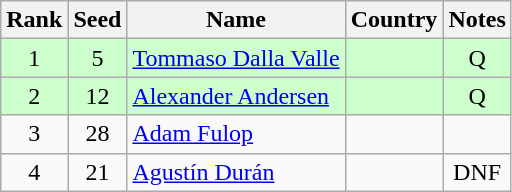<table class="wikitable" style="text-align:center;">
<tr>
<th>Rank</th>
<th>Seed</th>
<th>Name</th>
<th>Country</th>
<th>Notes</th>
</tr>
<tr bgcolor=ccffcc>
<td>1</td>
<td>5</td>
<td align=left><a href='#'>Tommaso Dalla Valle</a></td>
<td align=left></td>
<td>Q</td>
</tr>
<tr bgcolor=ccffcc>
<td>2</td>
<td>12</td>
<td align=left><a href='#'>Alexander Andersen</a></td>
<td align=left></td>
<td>Q</td>
</tr>
<tr>
<td>3</td>
<td>28</td>
<td align=left><a href='#'>Adam Fulop</a></td>
<td align=left></td>
<td></td>
</tr>
<tr>
<td>4</td>
<td>21</td>
<td align=left><a href='#'>Agustín Durán</a></td>
<td align=left></td>
<td>DNF</td>
</tr>
</table>
